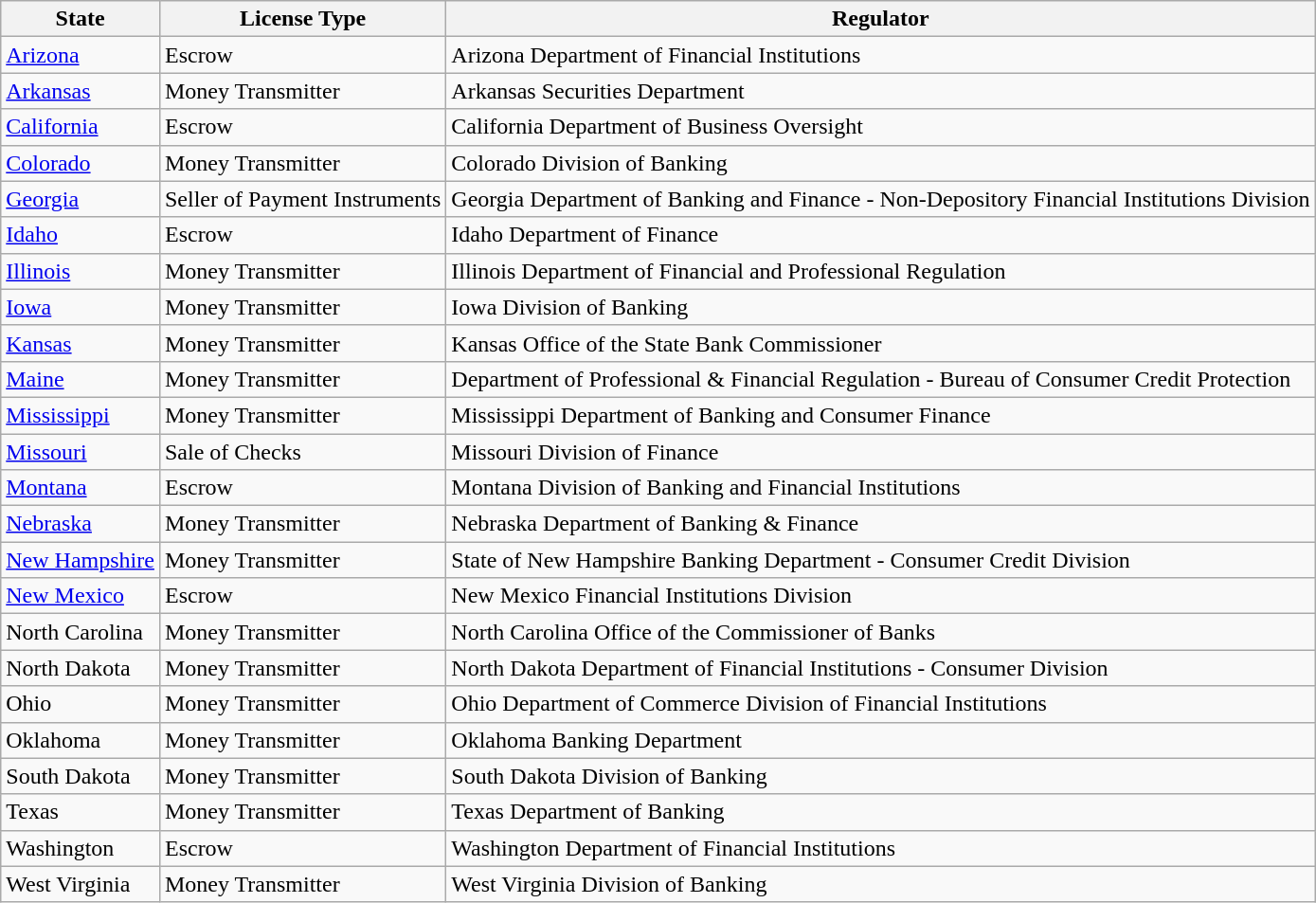<table class="wikitable">
<tr>
<th>State</th>
<th>License Type</th>
<th>Regulator</th>
</tr>
<tr>
<td><a href='#'>Arizona</a></td>
<td>Escrow</td>
<td>Arizona Department of Financial Institutions</td>
</tr>
<tr>
<td><a href='#'>Arkansas</a></td>
<td>Money Transmitter</td>
<td>Arkansas Securities Department</td>
</tr>
<tr>
<td><a href='#'>California</a></td>
<td>Escrow</td>
<td>California Department of Business Oversight</td>
</tr>
<tr>
<td><a href='#'>Colorado</a></td>
<td>Money Transmitter</td>
<td>Colorado Division of Banking</td>
</tr>
<tr>
<td><a href='#'>Georgia</a></td>
<td>Seller of Payment Instruments</td>
<td>Georgia Department of Banking and Finance - Non-Depository Financial Institutions Division</td>
</tr>
<tr>
<td><a href='#'>Idaho</a></td>
<td>Escrow</td>
<td>Idaho Department of Finance</td>
</tr>
<tr>
<td><a href='#'>Illinois</a></td>
<td>Money Transmitter</td>
<td>Illinois Department of Financial and Professional Regulation</td>
</tr>
<tr>
<td><a href='#'>Iowa</a></td>
<td>Money Transmitter</td>
<td>Iowa Division of Banking</td>
</tr>
<tr>
<td><a href='#'>Kansas</a></td>
<td>Money Transmitter</td>
<td>Kansas Office of the State Bank Commissioner</td>
</tr>
<tr>
<td><a href='#'>Maine</a></td>
<td>Money Transmitter</td>
<td>Department of Professional & Financial Regulation - Bureau of Consumer Credit Protection</td>
</tr>
<tr>
<td><a href='#'>Mississippi</a></td>
<td>Money Transmitter</td>
<td>Mississippi Department of Banking and Consumer Finance</td>
</tr>
<tr>
<td><a href='#'>Missouri</a></td>
<td>Sale of Checks</td>
<td>Missouri Division of Finance</td>
</tr>
<tr>
<td><a href='#'>Montana</a></td>
<td>Escrow</td>
<td>Montana Division of Banking and Financial Institutions</td>
</tr>
<tr>
<td><a href='#'>Nebraska</a></td>
<td>Money Transmitter</td>
<td>Nebraska Department of Banking & Finance</td>
</tr>
<tr>
<td><a href='#'>New Hampshire</a></td>
<td>Money Transmitter</td>
<td>State of New Hampshire Banking Department - Consumer Credit Division</td>
</tr>
<tr>
<td><a href='#'>New Mexico</a></td>
<td>Escrow</td>
<td>New Mexico Financial Institutions Division</td>
</tr>
<tr>
<td>North Carolina</td>
<td>Money Transmitter</td>
<td>North Carolina Office of the Commissioner of Banks</td>
</tr>
<tr>
<td>North Dakota</td>
<td>Money Transmitter</td>
<td>North Dakota Department of Financial Institutions - Consumer Division</td>
</tr>
<tr>
<td>Ohio</td>
<td>Money Transmitter</td>
<td>Ohio Department of Commerce Division of Financial Institutions</td>
</tr>
<tr>
<td>Oklahoma</td>
<td>Money Transmitter</td>
<td>Oklahoma Banking Department</td>
</tr>
<tr>
<td>South Dakota</td>
<td>Money Transmitter</td>
<td>South Dakota Division of Banking</td>
</tr>
<tr>
<td>Texas</td>
<td>Money Transmitter</td>
<td>Texas Department of Banking</td>
</tr>
<tr>
<td>Washington</td>
<td>Escrow</td>
<td>Washington Department of Financial Institutions</td>
</tr>
<tr>
<td>West Virginia</td>
<td>Money Transmitter</td>
<td>West Virginia Division of Banking</td>
</tr>
</table>
